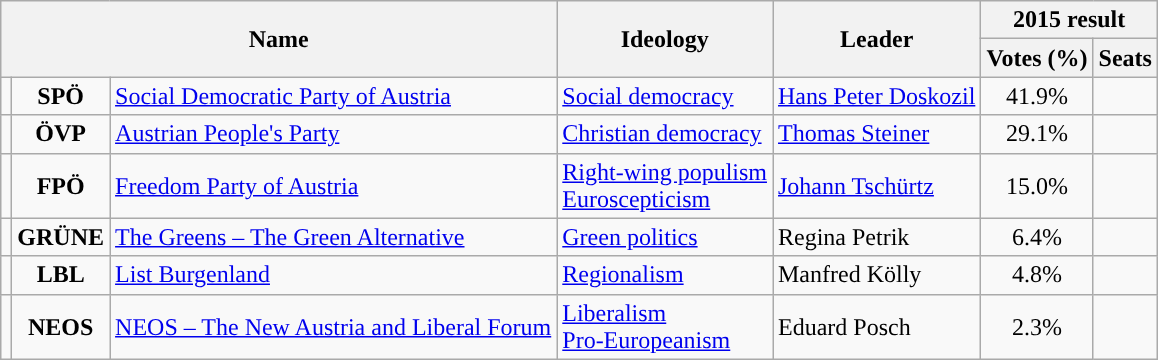<table class="wikitable">
<tr>
<th rowspan="2" colspan="3">Name</th>
<th rowspan="2">Ideology</th>
<th rowspan="2">Leader</th>
<th colspan="2">2015 result</th>
</tr>
<tr>
<th>Votes (%)</th>
<th>Seats</th>
</tr>
<tr>
<td style="background:"></td>
<td style="text-align:center;"><strong>SPÖ</strong></td>
<td><a href='#'>Social Democratic Party of Austria</a><br></td>
<td><a href='#'>Social democracy</a></td>
<td><a href='#'>Hans Peter Doskozil</a></td>
<td style="text-align:center;">41.9%</td>
<td></td>
</tr>
<tr>
<td style="background:"></td>
<td style="text-align:center;"><strong>ÖVP</strong></td>
<td><a href='#'>Austrian People's Party</a><br></td>
<td><a href='#'>Christian democracy</a></td>
<td><a href='#'>Thomas Steiner</a></td>
<td style="text-align:center;">29.1%</td>
<td></td>
</tr>
<tr>
<td style="background:"></td>
<td style="text-align:center;"><strong>FPÖ</strong></td>
<td><a href='#'>Freedom Party of Austria</a><br></td>
<td><a href='#'>Right-wing populism</a><br><a href='#'>Euroscepticism</a></td>
<td><a href='#'>Johann Tschürtz</a></td>
<td style="text-align:center;">15.0%</td>
<td></td>
</tr>
<tr>
<td style="background:"></td>
<td style="text-align:center;"><strong>GRÜNE</strong></td>
<td><a href='#'>The Greens – The Green Alternative</a><br></td>
<td><a href='#'>Green politics</a></td>
<td>Regina Petrik</td>
<td style="text-align:center;">6.4%</td>
<td></td>
</tr>
<tr>
<td style="background:"></td>
<td style="text-align:center;"><strong>LBL</strong></td>
<td><a href='#'>List Burgenland</a><br></td>
<td><a href='#'>Regionalism</a></td>
<td>Manfred Kölly</td>
<td style="text-align:center;">4.8%</td>
<td></td>
</tr>
<tr>
<td style="background:"></td>
<td style="text-align:center;"><strong>NEOS</strong></td>
<td><a href='#'>NEOS – The New Austria and Liberal Forum</a><br></td>
<td><a href='#'>Liberalism</a><br><a href='#'>Pro-Europeanism</a></td>
<td>Eduard Posch</td>
<td style="text-align:center;">2.3%</td>
<td></td>
</tr>
</table>
